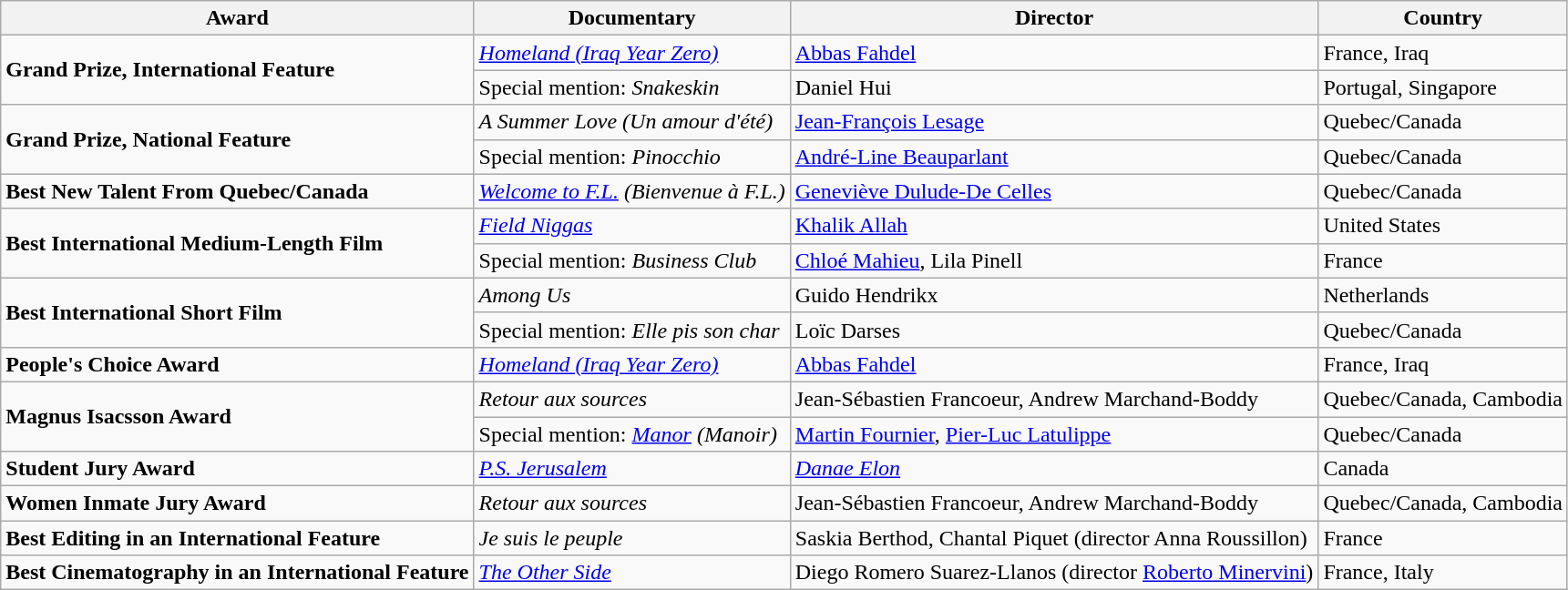<table class="wikitable">
<tr>
<th>Award </th>
<th>Documentary</th>
<th>Director</th>
<th>Country</th>
</tr>
<tr>
<td rowspan="2"><strong>Grand Prize, International Feature</strong></td>
<td><em><a href='#'>Homeland (Iraq Year Zero)</a></em></td>
<td><a href='#'>Abbas Fahdel</a></td>
<td>France, Iraq</td>
</tr>
<tr>
<td>Special mention: <em>Snakeskin</em></td>
<td>Daniel Hui</td>
<td>Portugal, Singapore</td>
</tr>
<tr>
<td rowspan="2"><strong>Grand Prize, National Feature</strong></td>
<td><em>A Summer Love (Un amour d'été)</em></td>
<td><a href='#'>Jean-François Lesage</a></td>
<td>Quebec/Canada</td>
</tr>
<tr>
<td>Special mention: <em>Pinocchio</em></td>
<td><a href='#'>André-Line Beauparlant</a></td>
<td>Quebec/Canada</td>
</tr>
<tr>
<td><strong>Best New Talent From Quebec/Canada</strong></td>
<td><em><a href='#'>Welcome to F.L.</a> (Bienvenue à F.L.)</em></td>
<td><a href='#'>Geneviève Dulude-De Celles</a></td>
<td>Quebec/Canada</td>
</tr>
<tr>
<td rowspan="2"><strong>Best International Medium-Length Film</strong></td>
<td><em><a href='#'>Field Niggas</a></em></td>
<td><a href='#'>Khalik Allah</a></td>
<td>United States</td>
</tr>
<tr>
<td>Special mention: <em>Business Club</em></td>
<td><a href='#'>Chloé Mahieu</a>, Lila Pinell</td>
<td>France</td>
</tr>
<tr>
<td rowspan="2"><strong>Best International Short Film</strong></td>
<td><em>Among Us</em></td>
<td>Guido Hendrikx</td>
<td>Netherlands</td>
</tr>
<tr>
<td>Special mention: <em>Elle pis son char</em></td>
<td>Loïc Darses</td>
<td>Quebec/Canada</td>
</tr>
<tr>
<td><strong>People's Choice Award</strong></td>
<td><em><a href='#'>Homeland (Iraq Year Zero)</a></em></td>
<td><a href='#'>Abbas Fahdel</a></td>
<td>France, Iraq</td>
</tr>
<tr>
<td rowspan="2"><strong>Magnus Isacsson Award</strong></td>
<td><em>Retour aux sources</em></td>
<td>Jean-Sébastien Francoeur, Andrew Marchand-Boddy</td>
<td>Quebec/Canada, Cambodia</td>
</tr>
<tr>
<td>Special mention: <em><a href='#'>Manor</a> (Manoir)</em></td>
<td><a href='#'>Martin Fournier</a>, <a href='#'>Pier-Luc Latulippe</a></td>
<td>Quebec/Canada</td>
</tr>
<tr>
<td><strong>Student Jury Award</strong></td>
<td><em><a href='#'>P.S. Jerusalem</a></em></td>
<td><em><a href='#'>Danae Elon</a></em></td>
<td>Canada</td>
</tr>
<tr>
<td><strong>Women Inmate Jury Award</strong></td>
<td><em>Retour aux sources</em></td>
<td>Jean-Sébastien Francoeur, Andrew Marchand-Boddy</td>
<td>Quebec/Canada, Cambodia</td>
</tr>
<tr>
<td><strong>Best Editing in an International Feature</strong></td>
<td><em>Je suis le peuple</em></td>
<td>Saskia Berthod, Chantal Piquet (director Anna Roussillon)</td>
<td>France</td>
</tr>
<tr>
<td><strong>Best Cinematography in an International Feature</strong></td>
<td><em><a href='#'>The Other Side</a></em></td>
<td>Diego Romero Suarez-Llanos (director <a href='#'>Roberto Minervini</a>)</td>
<td>France, Italy</td>
</tr>
</table>
